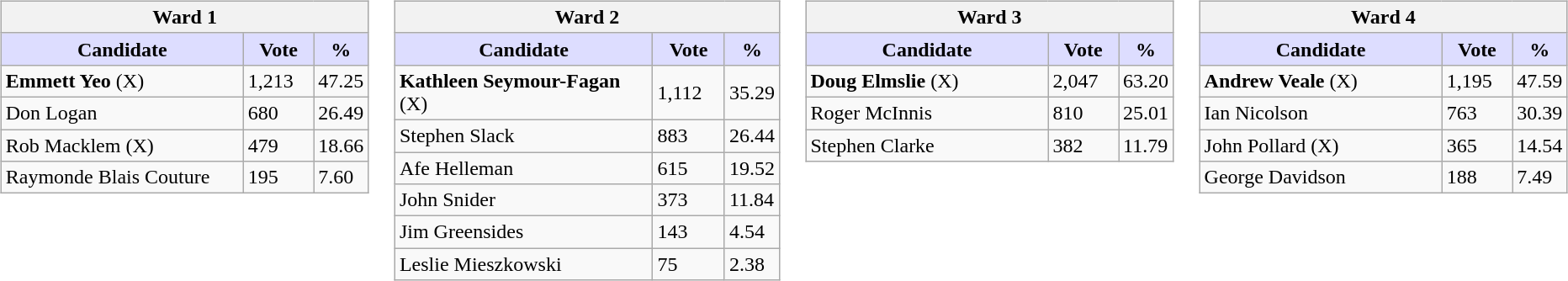<table>
<tr>
<td valign=top width=10%><br><table class=wikitable>
<tr>
<th colspan="3">Ward 1</th>
</tr>
<tr>
<th style="background:#ddf; width:200px;">Candidate</th>
<th style="background:#ddf; width:50px;">Vote</th>
<th style="background:#ddf; width:30px;">%</th>
</tr>
<tr>
<td><strong>Emmett Yeo</strong> (X)</td>
<td>1,213</td>
<td>47.25</td>
</tr>
<tr>
<td>Don Logan</td>
<td>680</td>
<td>26.49</td>
</tr>
<tr>
<td>Rob Macklem (X)</td>
<td>479</td>
<td>18.66</td>
</tr>
<tr>
<td>Raymonde Blais Couture</td>
<td>195</td>
<td>7.60</td>
</tr>
</table>
</td>
<td valign=top width=10%><br><table class=wikitable>
<tr>
<th colspan="3">Ward 2</th>
</tr>
<tr>
<th style="background:#ddf; width:200px;">Candidate</th>
<th style="background:#ddf; width:50px;">Vote</th>
<th style="background:#ddf; width:30px;">%</th>
</tr>
<tr>
<td><strong>Kathleen Seymour-Fagan</strong> (X)</td>
<td>1,112</td>
<td>35.29</td>
</tr>
<tr>
<td>Stephen Slack</td>
<td>883</td>
<td>26.44</td>
</tr>
<tr>
<td>Afe Helleman</td>
<td>615</td>
<td>19.52</td>
</tr>
<tr>
<td>John Snider</td>
<td>373</td>
<td>11.84</td>
</tr>
<tr>
<td>Jim Greensides</td>
<td>143</td>
<td>4.54</td>
</tr>
<tr>
<td>Leslie Mieszkowski</td>
<td>75</td>
<td>2.38</td>
</tr>
</table>
</td>
<td valign=top width=10%><br><table class=wikitable>
<tr>
<th colspan="3">Ward 3</th>
</tr>
<tr>
<th style="background:#ddf; width:200px;">Candidate</th>
<th style="background:#ddf; width:50px;">Vote</th>
<th style="background:#ddf; width:30px;">%</th>
</tr>
<tr>
<td><strong>Doug Elmslie</strong> (X)</td>
<td>2,047</td>
<td>63.20</td>
</tr>
<tr>
<td>Roger McInnis</td>
<td>810</td>
<td>25.01</td>
</tr>
<tr>
<td>Stephen Clarke</td>
<td>382</td>
<td>11.79</td>
</tr>
</table>
</td>
<td valign=top width=10%><br><table class=wikitable>
<tr>
<th colspan="3">Ward 4</th>
</tr>
<tr>
<th style="background:#ddf; width:200px;">Candidate</th>
<th style="background:#ddf; width:50px;">Vote</th>
<th style="background:#ddf; width:30px;">%</th>
</tr>
<tr>
<td><strong>Andrew Veale</strong> (X)</td>
<td>1,195</td>
<td>47.59</td>
</tr>
<tr>
<td>Ian Nicolson</td>
<td>763</td>
<td>30.39</td>
</tr>
<tr>
<td>John Pollard (X)</td>
<td>365</td>
<td>14.54</td>
</tr>
<tr>
<td>George Davidson</td>
<td>188</td>
<td>7.49</td>
</tr>
</table>
</td>
</tr>
</table>
